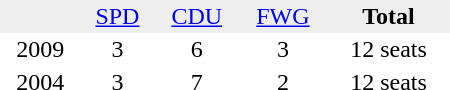<table border="0" cellpadding="2" cellspacing="0" width="300">
<tr bgcolor="#eeeeee" align="center">
<td></td>
<td><a href='#'>SPD</a></td>
<td><a href='#'>CDU</a></td>
<td><a href='#'>FWG</a></td>
<td><strong>Total</strong></td>
</tr>
<tr align="center">
<td>2009</td>
<td>3</td>
<td>6</td>
<td>3</td>
<td>12 seats</td>
</tr>
<tr align="center">
<td>2004</td>
<td>3</td>
<td>7</td>
<td>2</td>
<td>12 seats</td>
</tr>
</table>
